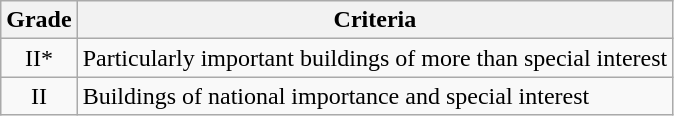<table class="wikitable">
<tr>
<th>Grade</th>
<th>Criteria</th>
</tr>
<tr>
<td align="center" >II*</td>
<td>Particularly important buildings of more than special interest</td>
</tr>
<tr>
<td align="center" >II</td>
<td>Buildings of national importance and special interest</td>
</tr>
</table>
